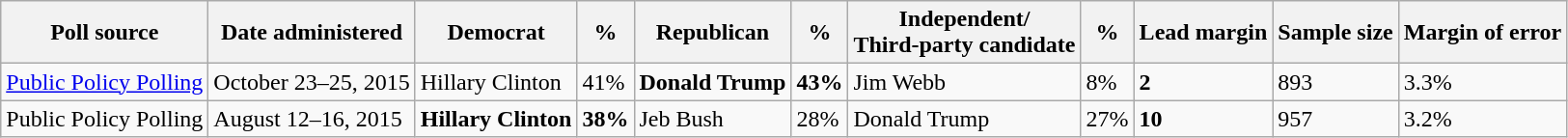<table class="wikitable">
<tr>
<th>Poll source</th>
<th>Date administered</th>
<th>Democrat</th>
<th>%</th>
<th>Republican</th>
<th>%</th>
<th>Independent/<br>Third-party candidate</th>
<th>%</th>
<th>Lead margin</th>
<th>Sample size</th>
<th>Margin of error</th>
</tr>
<tr>
<td><a href='#'>Public Policy Polling</a></td>
<td>October 23–25, 2015</td>
<td>Hillary Clinton</td>
<td>41%</td>
<td><strong>Donald Trump</strong></td>
<td><strong>43%</strong></td>
<td>Jim Webb</td>
<td>8%</td>
<td><strong>2</strong></td>
<td>893</td>
<td>3.3%</td>
</tr>
<tr>
<td>Public Policy Polling </td>
<td>August 12–16, 2015</td>
<td><strong>Hillary Clinton</strong></td>
<td><strong>38%</strong></td>
<td>Jeb Bush</td>
<td>28%</td>
<td>Donald Trump</td>
<td>27%</td>
<td><strong>10</strong></td>
<td>957</td>
<td>3.2%</td>
</tr>
</table>
